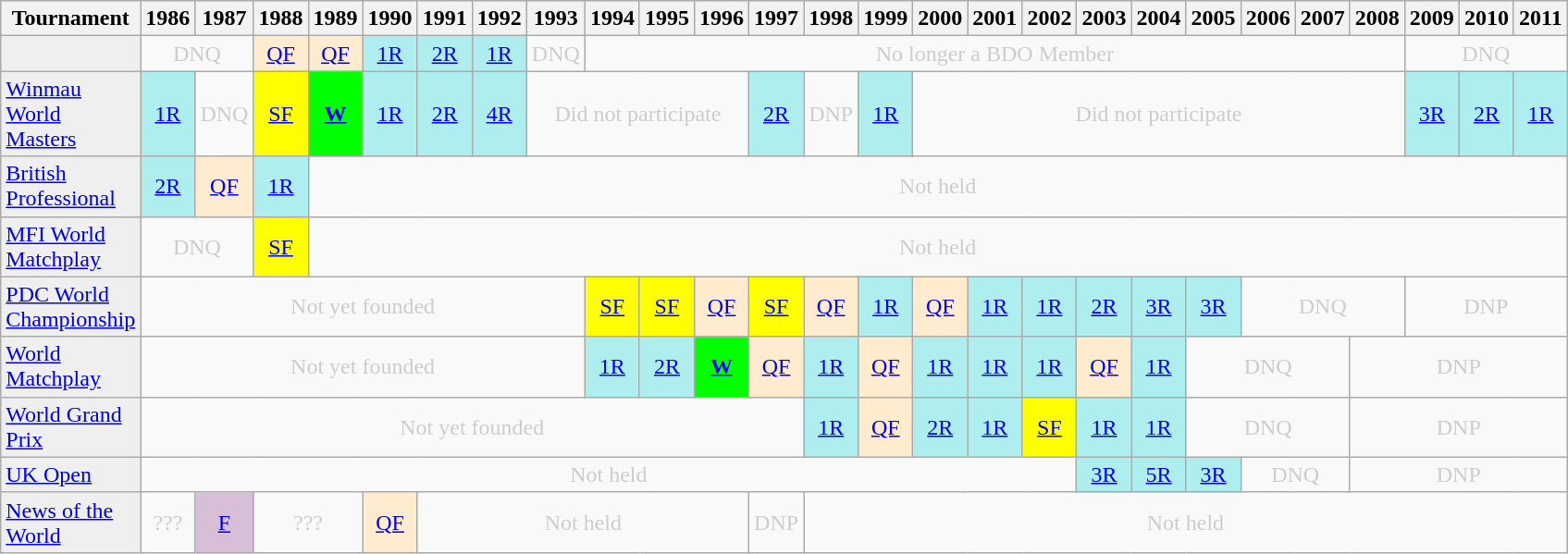<table class="wikitable" style="width:75%; margin:0">
<tr>
<th>Tournament</th>
<th>1986</th>
<th>1987</th>
<th>1988</th>
<th>1989</th>
<th>1990</th>
<th>1991</th>
<th>1992</th>
<th>1993</th>
<th>1994</th>
<th>1995</th>
<th>1996</th>
<th>1997</th>
<th>1998</th>
<th>1999</th>
<th>2000</th>
<th>2001</th>
<th>2002</th>
<th>2003</th>
<th>2004</th>
<th>2005</th>
<th>2006</th>
<th>2007</th>
<th>2008</th>
<th>2009</th>
<th>2010</th>
<th>2011</th>
</tr>
<tr>
<td style="background:#efefef;"></td>
<td colspan="2" style="text-align:center; color:#ccc;">DNQ</td>
<td style="text-align:center; background:#ffebcd;"><a href='#'>QF</a></td>
<td style="text-align:center; background:#ffebcd;"><a href='#'>QF</a></td>
<td style="text-align:center; background:#afeeee;"><a href='#'>1R</a></td>
<td style="text-align:center; background:#afeeee;"><a href='#'>2R</a></td>
<td style="text-align:center; background:#afeeee;"><a href='#'>1R</a></td>
<td style="text-align:center; color:#ccc;">DNQ</td>
<td colspan="15" style="text-align:center; color:#ccc;">No longer a BDO Member</td>
<td colspan="3" style="text-align:center; color:#ccc;">DNQ</td>
</tr>
<tr>
<td style="background:#efefef;"><a href='#'>Winmau World Masters</a></td>
<td style="text-align:center; background:#afeeee;"><a href='#'>1R</a></td>
<td style="text-align:center; color:#ccc;">DNQ</td>
<td style="text-align:center; background:yellow;"><a href='#'>SF</a></td>
<td style="text-align:center; background:lime;"><strong><a href='#'>W</a></strong></td>
<td style="text-align:center; background:#afeeee;"><a href='#'>1R</a></td>
<td style="text-align:center; background:#afeeee;"><a href='#'>2R</a></td>
<td style="text-align:center; background:#afeeee;"><a href='#'>4R</a></td>
<td colspan="4" style="text-align:center; color:#ccc;">Did not participate</td>
<td style="text-align:center; background:#afeeee;"><a href='#'>2R</a></td>
<td style="text-align:center; color:#ccc;">DNP</td>
<td style="text-align:center; background:#afeeee;"><a href='#'>1R</a></td>
<td colspan="9" style="text-align:center; color:#ccc;">Did not participate</td>
<td style="text-align:center; background:#afeeee;"><a href='#'>3R</a></td>
<td style="text-align:center; background:#afeeee;"><a href='#'>2R</a></td>
<td style="text-align:center; background:#afeeee;"><a href='#'>1R</a></td>
</tr>
<tr>
<td style="background:#efefef;"><a href='#'>British Professional</a></td>
<td style="text-align:center; background:#afeeee;"><a href='#'>2R</a></td>
<td style="text-align:center; background:#ffebcd;"><a href='#'>QF</a></td>
<td style="text-align:center; background:#afeeee;"><a href='#'>1R</a></td>
<td colspan="23" style="text-align:center; color:#ccc;">Not held</td>
</tr>
<tr>
<td style="background:#efefef;"><a href='#'>MFI World Matchplay</a></td>
<td colspan="2" style="text-align:center; color:#ccc;">DNQ</td>
<td style="text-align:center; background:yellow;"><a href='#'>SF</a></td>
<td colspan="23" style="text-align:center; color:#ccc;">Not held</td>
</tr>
<tr>
<td style="background:#efefef;"><a href='#'>PDC World Championship</a></td>
<td colspan="8" style="text-align:center; color:#ccc;">Not yet founded</td>
<td style="text-align:center; background:yellow;"><a href='#'>SF</a></td>
<td style="text-align:center; background:yellow;"><a href='#'>SF</a></td>
<td style="text-align:center; background:#ffebcd;"><a href='#'>QF</a></td>
<td style="text-align:center; background:yellow;"><a href='#'>SF</a></td>
<td style="text-align:center; background:#ffebcd;"><a href='#'>QF</a></td>
<td style="text-align:center; background:#afeeee;"><a href='#'>1R</a></td>
<td style="text-align:center; background:#ffebcd;"><a href='#'>QF</a></td>
<td style="text-align:center; background:#afeeee;"><a href='#'>1R</a></td>
<td style="text-align:center; background:#afeeee;"><a href='#'>1R</a></td>
<td style="text-align:center; background:#afeeee;"><a href='#'>2R</a></td>
<td style="text-align:center; background:#afeeee;"><a href='#'>3R</a></td>
<td style="text-align:center; background:#afeeee;"><a href='#'>3R</a></td>
<td colspan="3" style="text-align:center; color:#ccc;">DNQ</td>
<td colspan="3" style="text-align:center; color:#ccc;">DNP</td>
</tr>
<tr>
<td style="background:#efefef;"><a href='#'>World Matchplay</a></td>
<td colspan="8" style="text-align:center; color:#ccc;">Not yet founded</td>
<td style="text-align:center; background:#afeeee;"><a href='#'>1R</a></td>
<td style="text-align:center; background:#afeeee;"><a href='#'>2R</a></td>
<td style="text-align:center; background:lime;"><strong><a href='#'>W</a></strong></td>
<td style="text-align:center; background:#ffebcd;"><a href='#'>QF</a></td>
<td style="text-align:center; background:#afeeee;"><a href='#'>1R</a></td>
<td style="text-align:center; background:#ffebcd;"><a href='#'>QF</a></td>
<td style="text-align:center; background:#afeeee;"><a href='#'>1R</a></td>
<td style="text-align:center; background:#afeeee;"><a href='#'>1R</a></td>
<td style="text-align:center; background:#afeeee;"><a href='#'>1R</a></td>
<td style="text-align:center; background:#ffebcd;"><a href='#'>QF</a></td>
<td style="text-align:center; background:#afeeee;"><a href='#'>1R</a></td>
<td colspan="3" style="text-align:center; color:#ccc;">DNQ</td>
<td colspan="4" style="text-align:center; color:#ccc;">DNP</td>
</tr>
<tr>
<td style="background:#efefef;"><a href='#'>World Grand Prix</a></td>
<td colspan="12" style="text-align:center; color:#ccc;">Not yet founded</td>
<td style="text-align:center; background:#afeeee;"><a href='#'>1R</a></td>
<td style="text-align:center; background:#ffebcd;"><a href='#'>QF</a></td>
<td style="text-align:center; background:#afeeee;"><a href='#'>2R</a></td>
<td style="text-align:center; background:#afeeee;"><a href='#'>1R</a></td>
<td style="text-align:center; background:yellow;"><a href='#'>SF</a></td>
<td style="text-align:center; background:#afeeee;"><a href='#'>1R</a></td>
<td style="text-align:center; background:#afeeee;"><a href='#'>1R</a></td>
<td colspan="3" style="text-align:center; color:#ccc;">DNQ</td>
<td colspan="4" style="text-align:center; color:#ccc;">DNP</td>
</tr>
<tr>
<td style="background:#efefef;"><a href='#'>UK Open</a></td>
<td colspan="17" style="text-align:center; color:#ccc;">Not held</td>
<td style="text-align:center; background:#afeeee;"><a href='#'>3R</a></td>
<td style="text-align:center; background:#afeeee;"><a href='#'>5R</a></td>
<td style="text-align:center; background:#afeeee;"><a href='#'>3R</a></td>
<td colspan="2" style="text-align:center; color:#ccc;">DNQ</td>
<td colspan="4" style="text-align:center; color:#ccc;">DNP</td>
</tr>
<tr>
<td style="background:#efefef;"><a href='#'>News of the World</a></td>
<td style="text-align:center; color:#ccc;">???</td>
<td style="text-align:center; background:thistle;"><a href='#'>F</a></td>
<td colspan="2" style="text-align:center; color:#ccc;">???</td>
<td style="text-align:center; background:#ffebcd;"><a href='#'>QF</a></td>
<td colspan="6" style="text-align:center; color:#ccc;">Not held</td>
<td style="text-align:center; color:#ccc;">DNP</td>
<td colspan="14" style="text-align:center; color:#ccc;">Not held</td>
</tr>
</table>
